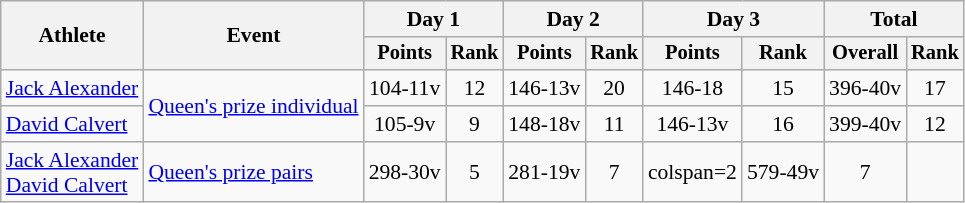<table class="wikitable" style="font-size:90%">
<tr>
<th rowspan=2>Athlete</th>
<th rowspan=2>Event</th>
<th colspan=2>Day 1</th>
<th colspan=2>Day 2</th>
<th colspan=2>Day 3</th>
<th colspan=2>Total</th>
</tr>
<tr style="font-size:95%">
<th>Points</th>
<th>Rank</th>
<th>Points</th>
<th>Rank</th>
<th>Points</th>
<th>Rank</th>
<th>Overall</th>
<th>Rank</th>
</tr>
<tr align=center>
<td align=left><a href='#'>Jack Alexander</a></td>
<td align=left rowspan=2><a href='#'>Queen's prize individual</a></td>
<td>104-11v</td>
<td>12</td>
<td>146-13v</td>
<td>20</td>
<td>146-18</td>
<td>15</td>
<td>396-40v</td>
<td>17</td>
</tr>
<tr align=center>
<td align=left><a href='#'>David Calvert</a></td>
<td>105-9v</td>
<td>9</td>
<td>148-18v</td>
<td>11</td>
<td>146-13v</td>
<td>16</td>
<td>399-40v</td>
<td>12</td>
</tr>
<tr align=center>
<td align=left><a href='#'>Jack Alexander</a><br><a href='#'>David Calvert</a></td>
<td align=left><a href='#'>Queen's prize pairs</a></td>
<td>298-30v</td>
<td>5</td>
<td>281-19v</td>
<td>7</td>
<td>colspan=2 </td>
<td>579-49v</td>
<td>7</td>
</tr>
</table>
